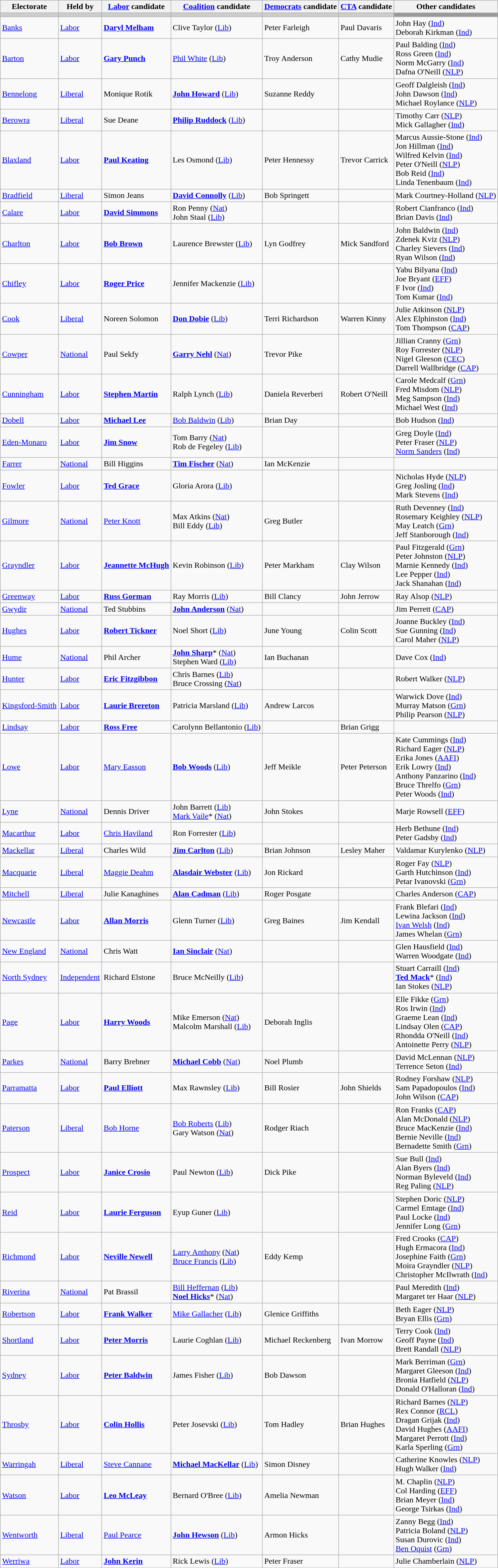<table class="wikitable">
<tr>
<th>Electorate</th>
<th>Held by</th>
<th><a href='#'>Labor</a> candidate</th>
<th><a href='#'>Coalition</a> candidate</th>
<th><a href='#'>Democrats</a> candidate</th>
<th><a href='#'>CTA</a> candidate</th>
<th>Other candidates</th>
</tr>
<tr bgcolor="#cccccc">
<td></td>
<td></td>
<td></td>
<td></td>
<td></td>
<td></td>
<td bgcolor="#999999"></td>
</tr>
<tr>
<td><a href='#'>Banks</a></td>
<td><a href='#'>Labor</a></td>
<td><strong><a href='#'>Daryl Melham</a></strong></td>
<td>Clive Taylor (<a href='#'>Lib</a>)</td>
<td>Peter Farleigh</td>
<td>Paul Davaris</td>
<td>John Hay (<a href='#'>Ind</a>)<br>Deborah Kirkman (<a href='#'>Ind</a>)</td>
</tr>
<tr>
<td><a href='#'>Barton</a></td>
<td><a href='#'>Labor</a></td>
<td><strong><a href='#'>Gary Punch</a></strong></td>
<td><a href='#'>Phil White</a> (<a href='#'>Lib</a>)</td>
<td>Troy Anderson</td>
<td>Cathy Mudie</td>
<td>Paul Balding (<a href='#'>Ind</a>)<br>Ross Green (<a href='#'>Ind</a>)<br>Norm McGarry (<a href='#'>Ind</a>)<br>Dafna O'Neill (<a href='#'>NLP</a>)</td>
</tr>
<tr>
<td><a href='#'>Bennelong</a></td>
<td><a href='#'>Liberal</a></td>
<td>Monique Rotik</td>
<td><strong><a href='#'>John Howard</a></strong> (<a href='#'>Lib</a>)</td>
<td>Suzanne Reddy</td>
<td></td>
<td>Geoff Dalgleish (<a href='#'>Ind</a>)<br>John Dawson (<a href='#'>Ind</a>)<br>Michael Roylance (<a href='#'>NLP</a>)</td>
</tr>
<tr>
<td><a href='#'>Berowra</a></td>
<td><a href='#'>Liberal</a></td>
<td>Sue Deane</td>
<td><strong><a href='#'>Philip Ruddock</a></strong> (<a href='#'>Lib</a>)</td>
<td></td>
<td></td>
<td>Timothy Carr (<a href='#'>NLP</a>)<br>Mick Gallagher (<a href='#'>Ind</a>)</td>
</tr>
<tr>
<td><a href='#'>Blaxland</a></td>
<td><a href='#'>Labor</a></td>
<td><strong><a href='#'>Paul Keating</a></strong></td>
<td>Les Osmond (<a href='#'>Lib</a>)</td>
<td>Peter Hennessy</td>
<td>Trevor Carrick</td>
<td>Marcus Aussie-Stone (<a href='#'>Ind</a>)<br>Jon Hillman (<a href='#'>Ind</a>)<br>Wilfred Kelvin (<a href='#'>Ind</a>)<br>Peter O'Neill (<a href='#'>NLP</a>)<br>Bob Reid (<a href='#'>Ind</a>)<br>Linda Tenenbaum (<a href='#'>Ind</a>)</td>
</tr>
<tr>
<td><a href='#'>Bradfield</a></td>
<td><a href='#'>Liberal</a></td>
<td>Simon Jeans</td>
<td><strong><a href='#'>David Connolly</a></strong> (<a href='#'>Lib</a>)</td>
<td>Bob Springett</td>
<td></td>
<td>Mark Courtney-Holland (<a href='#'>NLP</a>)</td>
</tr>
<tr>
<td><a href='#'>Calare</a></td>
<td><a href='#'>Labor</a></td>
<td><strong><a href='#'>David Simmons</a></strong></td>
<td>Ron Penny (<a href='#'>Nat</a>)<br>John Staal (<a href='#'>Lib</a>)</td>
<td></td>
<td></td>
<td>Robert Cianfranco (<a href='#'>Ind</a>)<br>Brian Davis (<a href='#'>Ind</a>)</td>
</tr>
<tr>
<td><a href='#'>Charlton</a></td>
<td><a href='#'>Labor</a></td>
<td><strong><a href='#'>Bob Brown</a></strong></td>
<td>Laurence Brewster (<a href='#'>Lib</a>)</td>
<td>Lyn Godfrey</td>
<td>Mick Sandford</td>
<td>John Baldwin (<a href='#'>Ind</a>)<br>Zdenek Kviz (<a href='#'>NLP</a>)<br>Charley Sievers (<a href='#'>Ind</a>)<br>Ryan Wilson (<a href='#'>Ind</a>)</td>
</tr>
<tr>
<td><a href='#'>Chifley</a></td>
<td><a href='#'>Labor</a></td>
<td><strong><a href='#'>Roger Price</a></strong></td>
<td>Jennifer Mackenzie (<a href='#'>Lib</a>)</td>
<td></td>
<td></td>
<td>Yabu Bilyana (<a href='#'>Ind</a>)<br>Joe Bryant (<a href='#'>EFF</a>)<br>F Ivor (<a href='#'>Ind</a>)<br>Tom Kumar (<a href='#'>Ind</a>)</td>
</tr>
<tr>
<td><a href='#'>Cook</a></td>
<td><a href='#'>Liberal</a></td>
<td>Noreen Solomon</td>
<td><strong><a href='#'>Don Dobie</a></strong> (<a href='#'>Lib</a>)</td>
<td>Terri Richardson</td>
<td>Warren Kinny</td>
<td>Julie Atkinson (<a href='#'>NLP</a>)<br>Alex Elphinston (<a href='#'>Ind</a>)<br>Tom Thompson (<a href='#'>CAP</a>)</td>
</tr>
<tr>
<td><a href='#'>Cowper</a></td>
<td><a href='#'>National</a></td>
<td>Paul Sekfy</td>
<td><strong><a href='#'>Garry Nehl</a></strong> (<a href='#'>Nat</a>)</td>
<td>Trevor Pike</td>
<td></td>
<td>Jillian Cranny (<a href='#'>Grn</a>)<br>Roy Forrester (<a href='#'>NLP</a>)<br>Nigel Gleeson (<a href='#'>CEC</a>)<br>Darrell Wallbridge (<a href='#'>CAP</a>)</td>
</tr>
<tr>
<td><a href='#'>Cunningham</a></td>
<td><a href='#'>Labor</a></td>
<td><strong><a href='#'>Stephen Martin</a></strong></td>
<td>Ralph Lynch (<a href='#'>Lib</a>)</td>
<td>Daniela Reverberi</td>
<td>Robert O'Neill</td>
<td>Carole Medcalf (<a href='#'>Grn</a>)<br>Fred Misdom (<a href='#'>NLP</a>)<br>Meg Sampson (<a href='#'>Ind</a>)<br>Michael West (<a href='#'>Ind</a>)</td>
</tr>
<tr>
<td><a href='#'>Dobell</a></td>
<td><a href='#'>Labor</a></td>
<td><strong><a href='#'>Michael Lee</a></strong></td>
<td><a href='#'>Bob Baldwin</a> (<a href='#'>Lib</a>)</td>
<td>Brian Day</td>
<td></td>
<td>Bob Hudson (<a href='#'>Ind</a>)</td>
</tr>
<tr>
<td><a href='#'>Eden-Monaro</a></td>
<td><a href='#'>Labor</a></td>
<td><strong><a href='#'>Jim Snow</a></strong></td>
<td>Tom Barry (<a href='#'>Nat</a>)<br>Rob de Fegeley (<a href='#'>Lib</a>)</td>
<td></td>
<td></td>
<td>Greg Doyle (<a href='#'>Ind</a>)<br>Peter Fraser (<a href='#'>NLP</a>)<br><a href='#'>Norm Sanders</a> (<a href='#'>Ind</a>)</td>
</tr>
<tr>
<td><a href='#'>Farrer</a></td>
<td><a href='#'>National</a></td>
<td>Bill Higgins</td>
<td><strong><a href='#'>Tim Fischer</a></strong> (<a href='#'>Nat</a>)</td>
<td>Ian McKenzie</td>
<td></td>
<td></td>
</tr>
<tr>
<td><a href='#'>Fowler</a></td>
<td><a href='#'>Labor</a></td>
<td><strong><a href='#'>Ted Grace</a></strong></td>
<td>Gloria Arora (<a href='#'>Lib</a>)</td>
<td></td>
<td></td>
<td>Nicholas Hyde (<a href='#'>NLP</a>)<br>Greg Josling (<a href='#'>Ind</a>)<br>Mark Stevens (<a href='#'>Ind</a>)</td>
</tr>
<tr>
<td><a href='#'>Gilmore</a></td>
<td><a href='#'>National</a></td>
<td><a href='#'>Peter Knott</a></td>
<td>Max Atkins (<a href='#'>Nat</a>)<br>Bill Eddy (<a href='#'>Lib</a>)</td>
<td>Greg Butler</td>
<td></td>
<td>Ruth Devenney (<a href='#'>Ind</a>)<br>Rosemary Keighley (<a href='#'>NLP</a>)<br>May Leatch (<a href='#'>Grn</a>)<br>Jeff Stanborough (<a href='#'>Ind</a>)</td>
</tr>
<tr>
<td><a href='#'>Grayndler</a></td>
<td><a href='#'>Labor</a></td>
<td><strong><a href='#'>Jeannette McHugh</a></strong></td>
<td>Kevin Robinson (<a href='#'>Lib</a>)</td>
<td>Peter Markham</td>
<td>Clay Wilson</td>
<td>Paul Fitzgerald (<a href='#'>Grn</a>)<br>Peter Johnston (<a href='#'>NLP</a>)<br>Marnie Kennedy (<a href='#'>Ind</a>)<br>Lee Pepper (<a href='#'>Ind</a>)<br>Jack Shanahan (<a href='#'>Ind</a>)</td>
</tr>
<tr>
<td><a href='#'>Greenway</a></td>
<td><a href='#'>Labor</a></td>
<td><strong><a href='#'>Russ Gorman</a></strong></td>
<td>Ray Morris (<a href='#'>Lib</a>)</td>
<td>Bill Clancy</td>
<td>John Jerrow</td>
<td>Ray Alsop (<a href='#'>NLP</a>)</td>
</tr>
<tr>
<td><a href='#'>Gwydir</a></td>
<td><a href='#'>National</a></td>
<td>Ted Stubbins</td>
<td><strong><a href='#'>John Anderson</a></strong> (<a href='#'>Nat</a>)</td>
<td></td>
<td></td>
<td>Jim Perrett (<a href='#'>CAP</a>)</td>
</tr>
<tr>
<td><a href='#'>Hughes</a></td>
<td><a href='#'>Labor</a></td>
<td><strong><a href='#'>Robert Tickner</a></strong></td>
<td>Noel Short (<a href='#'>Lib</a>)</td>
<td>June Young</td>
<td>Colin Scott</td>
<td>Joanne Buckley (<a href='#'>Ind</a>)<br>Sue Gunning (<a href='#'>Ind</a>)<br>Carol Maher (<a href='#'>NLP</a>)</td>
</tr>
<tr>
<td><a href='#'>Hume</a></td>
<td><a href='#'>National</a></td>
<td>Phil Archer</td>
<td><strong><a href='#'>John Sharp</a></strong>* (<a href='#'>Nat</a>)<br>Stephen Ward (<a href='#'>Lib</a>)</td>
<td>Ian Buchanan</td>
<td></td>
<td>Dave Cox (<a href='#'>Ind</a>)</td>
</tr>
<tr>
<td><a href='#'>Hunter</a></td>
<td><a href='#'>Labor</a></td>
<td><strong><a href='#'>Eric Fitzgibbon</a></strong></td>
<td>Chris Barnes (<a href='#'>Lib</a>)<br>Bruce Crossing (<a href='#'>Nat</a>)</td>
<td></td>
<td></td>
<td>Robert Walker (<a href='#'>NLP</a>)</td>
</tr>
<tr>
<td><a href='#'>Kingsford-Smith</a></td>
<td><a href='#'>Labor</a></td>
<td><strong><a href='#'>Laurie Brereton</a></strong></td>
<td>Patricia Marsland (<a href='#'>Lib</a>)</td>
<td>Andrew Larcos</td>
<td></td>
<td>Warwick Dove (<a href='#'>Ind</a>)<br>Murray Matson (<a href='#'>Grn</a>)<br>Philip Pearson (<a href='#'>NLP</a>)</td>
</tr>
<tr>
<td><a href='#'>Lindsay</a></td>
<td><a href='#'>Labor</a></td>
<td><strong><a href='#'>Ross Free</a></strong></td>
<td>Carolynn Bellantonio (<a href='#'>Lib</a>)</td>
<td></td>
<td>Brian Grigg</td>
<td></td>
</tr>
<tr>
<td><a href='#'>Lowe</a></td>
<td><a href='#'>Labor</a></td>
<td><a href='#'>Mary Easson</a></td>
<td><strong><a href='#'>Bob Woods</a></strong> (<a href='#'>Lib</a>)</td>
<td>Jeff Meikle</td>
<td>Peter Peterson</td>
<td>Kate Cummings (<a href='#'>Ind</a>)<br>Richard Eager (<a href='#'>NLP</a>)<br>Erika Jones (<a href='#'>AAFI</a>)<br>Erik Lowry (<a href='#'>Ind</a>)<br>Anthony Panzarino (<a href='#'>Ind</a>)<br>Bruce Threlfo (<a href='#'>Grn</a>)<br>Peter Woods (<a href='#'>Ind</a>)</td>
</tr>
<tr>
<td><a href='#'>Lyne</a></td>
<td><a href='#'>National</a></td>
<td>Dennis Driver</td>
<td>John Barrett (<a href='#'>Lib</a>)<br><a href='#'>Mark Vaile</a>* (<a href='#'>Nat</a>)</td>
<td>John Stokes</td>
<td></td>
<td>Marje Rowsell (<a href='#'>EFF</a>)</td>
</tr>
<tr>
<td><a href='#'>Macarthur</a></td>
<td><a href='#'>Labor</a></td>
<td><a href='#'>Chris Haviland</a></td>
<td>Ron Forrester (<a href='#'>Lib</a>)</td>
<td></td>
<td></td>
<td>Herb Bethune (<a href='#'>Ind</a>)<br>Peter Gadsby (<a href='#'>Ind</a>)</td>
</tr>
<tr>
<td><a href='#'>Mackellar</a></td>
<td><a href='#'>Liberal</a></td>
<td>Charles Wild</td>
<td><strong><a href='#'>Jim Carlton</a></strong> (<a href='#'>Lib</a>)</td>
<td>Brian Johnson</td>
<td>Lesley Maher</td>
<td>Valdamar Kurylenko (<a href='#'>NLP</a>)</td>
</tr>
<tr>
<td><a href='#'>Macquarie</a></td>
<td><a href='#'>Liberal</a></td>
<td><a href='#'>Maggie Deahm</a></td>
<td><strong><a href='#'>Alasdair Webster</a></strong> (<a href='#'>Lib</a>)</td>
<td>Jon Rickard</td>
<td></td>
<td>Roger Fay (<a href='#'>NLP</a>)<br>Garth Hutchinson (<a href='#'>Ind</a>)<br>Petar Ivanovski (<a href='#'>Grn</a>)</td>
</tr>
<tr>
<td><a href='#'>Mitchell</a></td>
<td><a href='#'>Liberal</a></td>
<td>Julie Kanaghines</td>
<td><strong><a href='#'>Alan Cadman</a></strong> (<a href='#'>Lib</a>)</td>
<td>Roger Posgate</td>
<td></td>
<td>Charles Anderson (<a href='#'>CAP</a>)</td>
</tr>
<tr>
<td><a href='#'>Newcastle</a></td>
<td><a href='#'>Labor</a></td>
<td><strong><a href='#'>Allan Morris</a></strong></td>
<td>Glenn Turner (<a href='#'>Lib</a>)</td>
<td>Greg Baines</td>
<td>Jim Kendall</td>
<td>Frank Blefari (<a href='#'>Ind</a>)<br>Lewina Jackson (<a href='#'>Ind</a>)<br><a href='#'>Ivan Welsh</a> (<a href='#'>Ind</a>)<br>James Whelan (<a href='#'>Grn</a>)</td>
</tr>
<tr>
<td><a href='#'>New England</a></td>
<td><a href='#'>National</a></td>
<td>Chris Watt</td>
<td><strong><a href='#'>Ian Sinclair</a></strong> (<a href='#'>Nat</a>)</td>
<td></td>
<td></td>
<td>Glen Hausfield (<a href='#'>Ind</a>)<br>Warren Woodgate (<a href='#'>Ind</a>)</td>
</tr>
<tr>
<td><a href='#'>North Sydney</a></td>
<td><a href='#'>Independent</a></td>
<td>Richard Elstone</td>
<td>Bruce McNeilly (<a href='#'>Lib</a>)</td>
<td></td>
<td></td>
<td>Stuart Carraill (<a href='#'>Ind</a>)<br><strong><a href='#'>Ted Mack</a></strong>* (<a href='#'>Ind</a>)<br>Ian Stokes (<a href='#'>NLP</a>)</td>
</tr>
<tr>
<td><a href='#'>Page</a></td>
<td><a href='#'>Labor</a></td>
<td><strong><a href='#'>Harry Woods</a></strong></td>
<td>Mike Emerson (<a href='#'>Nat</a>)<br>Malcolm Marshall (<a href='#'>Lib</a>)</td>
<td>Deborah Inglis</td>
<td></td>
<td>Elle Fikke (<a href='#'>Grn</a>)<br>Ros Irwin (<a href='#'>Ind</a>)<br>Graeme Lean (<a href='#'>Ind</a>)<br>Lindsay Olen (<a href='#'>CAP</a>)<br>Rhondda O'Neill (<a href='#'>Ind</a>)<br>Antoinette Perry (<a href='#'>NLP</a>)</td>
</tr>
<tr>
<td><a href='#'>Parkes</a></td>
<td><a href='#'>National</a></td>
<td>Barry Brebner</td>
<td><strong><a href='#'>Michael Cobb</a></strong> (<a href='#'>Nat</a>)</td>
<td>Noel Plumb</td>
<td></td>
<td>David McLennan (<a href='#'>NLP</a>)<br>Terrence Seton (<a href='#'>Ind</a>)</td>
</tr>
<tr>
<td><a href='#'>Parramatta</a></td>
<td><a href='#'>Labor</a></td>
<td><strong><a href='#'>Paul Elliott</a></strong></td>
<td>Max Rawnsley (<a href='#'>Lib</a>)</td>
<td>Bill Rosier</td>
<td>John Shields</td>
<td>Rodney Forshaw (<a href='#'>NLP</a>)<br>Sam Papadopoulos (<a href='#'>Ind</a>)<br>John Wilson (<a href='#'>CAP</a>)</td>
</tr>
<tr>
<td><a href='#'>Paterson</a></td>
<td><a href='#'>Liberal</a></td>
<td><a href='#'>Bob Horne</a></td>
<td><a href='#'>Bob Roberts</a> (<a href='#'>Lib</a>)<br>Gary Watson (<a href='#'>Nat</a>)</td>
<td>Rodger Riach</td>
<td></td>
<td>Ron Franks (<a href='#'>CAP</a>)<br>Alan McDonald (<a href='#'>NLP</a>)<br>Bruce MacKenzie (<a href='#'>Ind</a>)<br>Bernie Neville (<a href='#'>Ind</a>)<br>Bernadette Smith (<a href='#'>Grn</a>)</td>
</tr>
<tr>
<td><a href='#'>Prospect</a></td>
<td><a href='#'>Labor</a></td>
<td><strong><a href='#'>Janice Crosio</a></strong></td>
<td>Paul Newton (<a href='#'>Lib</a>)</td>
<td>Dick Pike</td>
<td></td>
<td>Sue Bull (<a href='#'>Ind</a>)<br>Alan Byers (<a href='#'>Ind</a>)<br>Norman Byleveld (<a href='#'>Ind</a>)<br>Reg Paling (<a href='#'>NLP</a>)</td>
</tr>
<tr>
<td><a href='#'>Reid</a></td>
<td><a href='#'>Labor</a></td>
<td><strong><a href='#'>Laurie Ferguson</a></strong></td>
<td>Eyup Guner (<a href='#'>Lib</a>)</td>
<td></td>
<td></td>
<td>Stephen Doric (<a href='#'>NLP</a>)<br>Carmel Emtage (<a href='#'>Ind</a>)<br>Paul Locke (<a href='#'>Ind</a>)<br>Jennifer Long (<a href='#'>Grn</a>)</td>
</tr>
<tr>
<td><a href='#'>Richmond</a></td>
<td><a href='#'>Labor</a></td>
<td><strong><a href='#'>Neville Newell</a></strong></td>
<td><a href='#'>Larry Anthony</a> (<a href='#'>Nat</a>)<br><a href='#'>Bruce Francis</a> (<a href='#'>Lib</a>)</td>
<td>Eddy Kemp</td>
<td></td>
<td>Fred Crooks (<a href='#'>CAP</a>)<br>Hugh Ermacora (<a href='#'>Ind</a>)<br>Josephine Faith (<a href='#'>Grn</a>)<br>Moira Grayndler (<a href='#'>NLP</a>)<br>Christopher McIlwrath (<a href='#'>Ind</a>)</td>
</tr>
<tr>
<td><a href='#'>Riverina</a></td>
<td><a href='#'>National</a></td>
<td>Pat Brassil</td>
<td><a href='#'>Bill Heffernan</a> (<a href='#'>Lib</a>)<br><strong><a href='#'>Noel Hicks</a></strong>* (<a href='#'>Nat</a>)</td>
<td></td>
<td></td>
<td>Paul Meredith (<a href='#'>Ind</a>)<br>Margaret ter Haar (<a href='#'>NLP</a>)</td>
</tr>
<tr>
<td><a href='#'>Robertson</a></td>
<td><a href='#'>Labor</a></td>
<td><strong><a href='#'>Frank Walker</a></strong></td>
<td><a href='#'>Mike Gallacher</a> (<a href='#'>Lib</a>)</td>
<td>Glenice Griffiths</td>
<td></td>
<td>Beth Eager (<a href='#'>NLP</a>)<br>Bryan Ellis (<a href='#'>Grn</a>)</td>
</tr>
<tr>
<td><a href='#'>Shortland</a></td>
<td><a href='#'>Labor</a></td>
<td><strong><a href='#'>Peter Morris</a></strong></td>
<td>Laurie Coghlan (<a href='#'>Lib</a>)</td>
<td>Michael Reckenberg</td>
<td>Ivan Morrow</td>
<td>Terry Cook (<a href='#'>Ind</a>)<br>Geoff Payne (<a href='#'>Ind</a>)<br>Brett Randall (<a href='#'>NLP</a>)</td>
</tr>
<tr>
<td><a href='#'>Sydney</a></td>
<td><a href='#'>Labor</a></td>
<td><strong><a href='#'>Peter Baldwin</a></strong></td>
<td>James Fisher (<a href='#'>Lib</a>)</td>
<td>Bob Dawson</td>
<td></td>
<td>Mark Berriman (<a href='#'>Grn</a>)<br>Margaret Gleeson (<a href='#'>Ind</a>)<br>Bronia Hatfield (<a href='#'>NLP</a>)<br>Donald O'Halloran (<a href='#'>Ind</a>)</td>
</tr>
<tr>
<td><a href='#'>Throsby</a></td>
<td><a href='#'>Labor</a></td>
<td><strong><a href='#'>Colin Hollis</a></strong></td>
<td>Peter Josevski (<a href='#'>Lib</a>)</td>
<td>Tom Hadley</td>
<td>Brian Hughes</td>
<td>Richard Barnes (<a href='#'>NLP</a>)<br>Rex Connor (<a href='#'>RCL</a>)<br>Dragan Grijak (<a href='#'>Ind</a>)<br>David Hughes (<a href='#'>AAFI</a>)<br>Margaret Perrott (<a href='#'>Ind</a>)<br>Karla Sperling (<a href='#'>Grn</a>)</td>
</tr>
<tr>
<td><a href='#'>Warringah</a></td>
<td><a href='#'>Liberal</a></td>
<td><a href='#'>Steve Cannane</a></td>
<td><strong><a href='#'>Michael MacKellar</a></strong> (<a href='#'>Lib</a>)</td>
<td>Simon Disney</td>
<td></td>
<td>Catherine Knowles (<a href='#'>NLP</a>)<br>Hugh Walker (<a href='#'>Ind</a>)</td>
</tr>
<tr>
<td><a href='#'>Watson</a></td>
<td><a href='#'>Labor</a></td>
<td><strong><a href='#'>Leo McLeay</a></strong></td>
<td>Bernard O'Bree (<a href='#'>Lib</a>)</td>
<td>Amelia Newman</td>
<td></td>
<td>M. Chaplin (<a href='#'>NLP</a>)<br>Col Harding (<a href='#'>EFF</a>)<br>Brian Meyer (<a href='#'>Ind</a>)<br>George Tsirkas (<a href='#'>Ind</a>)</td>
</tr>
<tr>
<td><a href='#'>Wentworth</a></td>
<td><a href='#'>Liberal</a></td>
<td><a href='#'>Paul Pearce</a></td>
<td><strong><a href='#'>John Hewson</a></strong> (<a href='#'>Lib</a>)</td>
<td>Armon Hicks</td>
<td></td>
<td>Zanny Begg (<a href='#'>Ind</a>)<br>Patricia Boland (<a href='#'>NLP</a>)<br>Susan Durovic (<a href='#'>Ind</a>)<br><a href='#'>Ben Oquist</a> (<a href='#'>Grn</a>)</td>
</tr>
<tr>
<td><a href='#'>Werriwa</a></td>
<td><a href='#'>Labor</a></td>
<td><strong><a href='#'>John Kerin</a></strong></td>
<td>Rick Lewis (<a href='#'>Lib</a>)</td>
<td>Peter Fraser</td>
<td></td>
<td>Julie Chamberlain (<a href='#'>NLP</a>)</td>
</tr>
</table>
